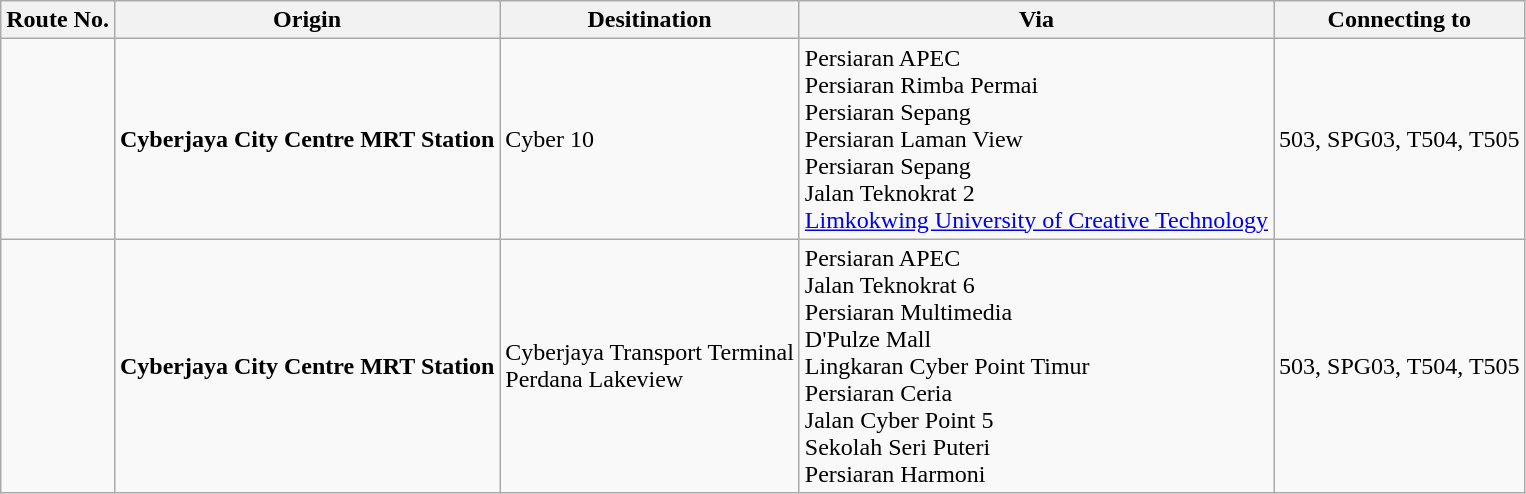<table class="wikitable">
<tr>
<th>Route No.</th>
<th>Origin</th>
<th>Desitination</th>
<th>Via</th>
<th>Connecting to</th>
</tr>
<tr>
<td></td>
<td> <strong>Cyberjaya City Centre MRT Station</strong></td>
<td>Cyber 10</td>
<td>Persiaran APEC<br>Persiaran Rimba Permai<br>Persiaran Sepang<br>Persiaran Laman View<br>Persiaran Sepang<br>Jalan Teknokrat 2<br><a href='#'>Limkokwing University of Creative Technology</a></td>
<td>503, SPG03, T504, T505</td>
</tr>
<tr>
<td></td>
<td> <strong>Cyberjaya City Centre MRT Station</strong></td>
<td>Cyberjaya Transport Terminal<br>Perdana Lakeview</td>
<td>Persiaran APEC<br>Jalan Teknokrat 6<br>Persiaran Multimedia<br>D'Pulze Mall<br>Lingkaran Cyber Point Timur<br>Persiaran Ceria<br>Jalan Cyber Point 5<br>Sekolah Seri Puteri<br>Persiaran Harmoni</td>
<td>503, SPG03, T504, T505</td>
</tr>
</table>
